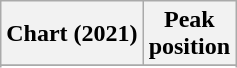<table class="wikitable sortable plainrowheaders" style="text-align:center">
<tr>
<th scope="col">Chart (2021)</th>
<th scope="col">Peak<br>position</th>
</tr>
<tr>
</tr>
<tr>
</tr>
<tr>
</tr>
</table>
